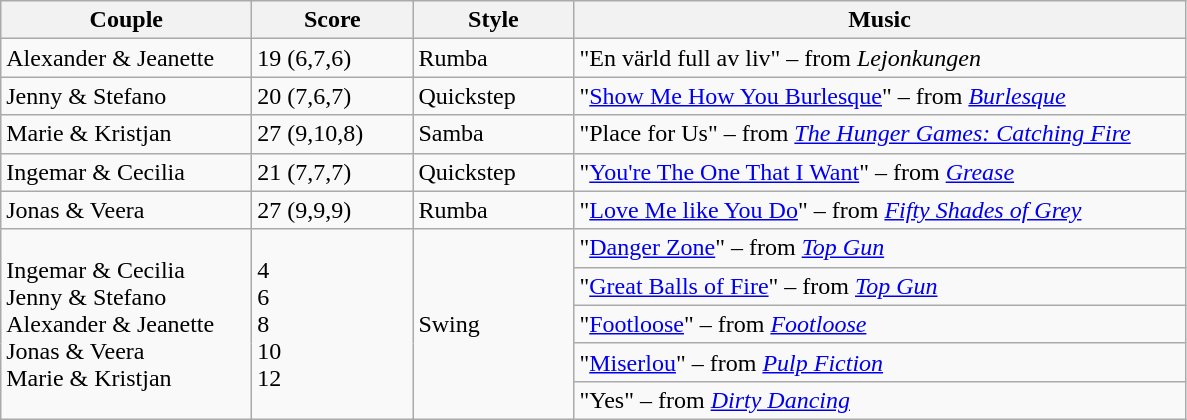<table class="wikitable">
<tr>
<th width="160">Couple</th>
<th width="100">Score</th>
<th width="100">Style</th>
<th width="400">Music</th>
</tr>
<tr>
<td>Alexander & Jeanette</td>
<td>19 (6,7,6)</td>
<td>Rumba</td>
<td>"En värld full av liv" – from <em>Lejonkungen</em></td>
</tr>
<tr>
<td>Jenny & Stefano</td>
<td>20 (7,6,7)</td>
<td>Quickstep</td>
<td>"<a href='#'>Show Me How You Burlesque</a>" – from <em><a href='#'>Burlesque</a></em></td>
</tr>
<tr>
<td>Marie & Kristjan</td>
<td>27 (9,10,8)</td>
<td>Samba</td>
<td>"Place for Us" – from <em><a href='#'>The Hunger Games: Catching Fire</a></em></td>
</tr>
<tr>
<td>Ingemar & Cecilia</td>
<td>21 (7,7,7)</td>
<td>Quickstep</td>
<td>"<a href='#'>You're The One That I Want</a>" – from <em><a href='#'>Grease</a></em></td>
</tr>
<tr>
<td>Jonas & Veera</td>
<td>27 (9,9,9)</td>
<td>Rumba</td>
<td>"<a href='#'>Love Me like You Do</a>" – from <em><a href='#'>Fifty Shades of Grey</a></em></td>
</tr>
<tr>
<td rowspan=5>Ingemar & Cecilia<br>Jenny & Stefano<br>Alexander & Jeanette<br>Jonas & Veera<br>Marie & Kristjan</td>
<td rowspan=5>4<br>6<br>8<br>10<br>12</td>
<td rowspan=5>Swing</td>
<td>"<a href='#'>Danger Zone</a>" – from <em><a href='#'>Top Gun</a></em></td>
</tr>
<tr>
<td>"<a href='#'>Great Balls of Fire</a>" – from <em><a href='#'>Top Gun</a></em></td>
</tr>
<tr>
<td>"<a href='#'>Footloose</a>" – from <em><a href='#'>Footloose</a></em></td>
</tr>
<tr>
<td>"<a href='#'>Miserlou</a>" – from <em><a href='#'>Pulp Fiction</a></em></td>
</tr>
<tr>
<td>"Yes" – from <em><a href='#'>Dirty Dancing</a></em></td>
</tr>
</table>
